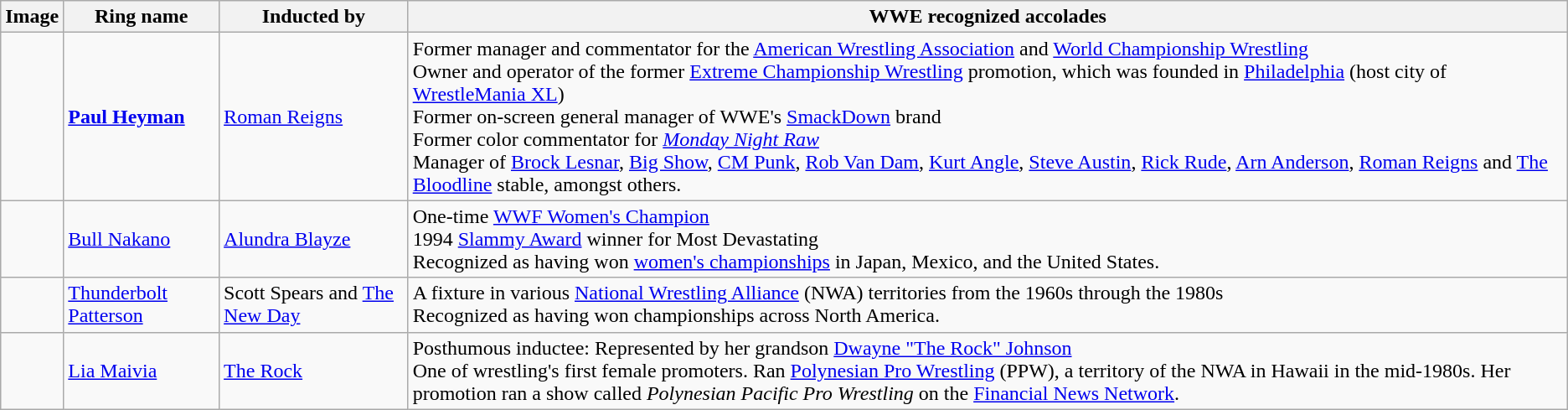<table class="wikitable sortable">
<tr>
<th class="unsortable">Image</th>
<th>Ring name<br></th>
<th>Inducted by</th>
<th class="unsortable">WWE recognized accolades</th>
</tr>
<tr>
<td></td>
<td><strong><a href='#'>Paul Heyman</a></strong></td>
<td><a href='#'>Roman Reigns</a></td>
<td>Former manager and commentator for the <a href='#'>American Wrestling Association</a> and <a href='#'>World Championship Wrestling</a><br>Owner and operator of the former <a href='#'>Extreme Championship Wrestling</a> promotion, which was founded in <a href='#'>Philadelphia</a> (host city of <a href='#'>WrestleMania XL</a>)<br>Former on-screen general manager of WWE's <a href='#'>SmackDown</a> brand<br>Former color commentator for <em><a href='#'>Monday Night Raw</a></em><br>Manager of <a href='#'>Brock Lesnar</a>, <a href='#'>Big Show</a>, <a href='#'>CM Punk</a>, <a href='#'>Rob Van Dam</a>, <a href='#'>Kurt Angle</a>, <a href='#'>Steve Austin</a>, <a href='#'>Rick Rude</a>, <a href='#'>Arn Anderson</a>, <a href='#'>Roman Reigns</a> and <a href='#'>The Bloodline</a> stable, amongst others.</td>
</tr>
<tr>
<td></td>
<td><a href='#'>Bull Nakano</a><br></td>
<td><a href='#'>Alundra Blayze</a></td>
<td>One-time <a href='#'>WWF Women's Champion</a><br>1994 <a href='#'>Slammy Award</a> winner for Most Devastating<br>Recognized as having won <a href='#'>women's championships</a> in Japan, Mexico, and the United States.</td>
</tr>
<tr>
<td></td>
<td><a href='#'>Thunderbolt Patterson</a><br></td>
<td>Scott Spears and <a href='#'>The New Day</a><br></td>
<td>A fixture in various <a href='#'>National Wrestling Alliance</a> (NWA) territories from the 1960s through the 1980s<br>Recognized as having won championships across North America.</td>
</tr>
<tr>
<td></td>
<td><a href='#'>Lia Maivia</a></td>
<td><a href='#'>The Rock</a></td>
<td>Posthumous inductee: Represented by her grandson <a href='#'>Dwayne "The Rock" Johnson</a><br>One of wrestling's first female promoters. Ran <a href='#'>Polynesian Pro Wrestling</a> (PPW), a territory of the NWA in Hawaii in the mid-1980s. Her promotion ran a show called <em>Polynesian Pacific Pro Wrestling</em> on the <a href='#'>Financial News Network</a>.</td>
</tr>
</table>
